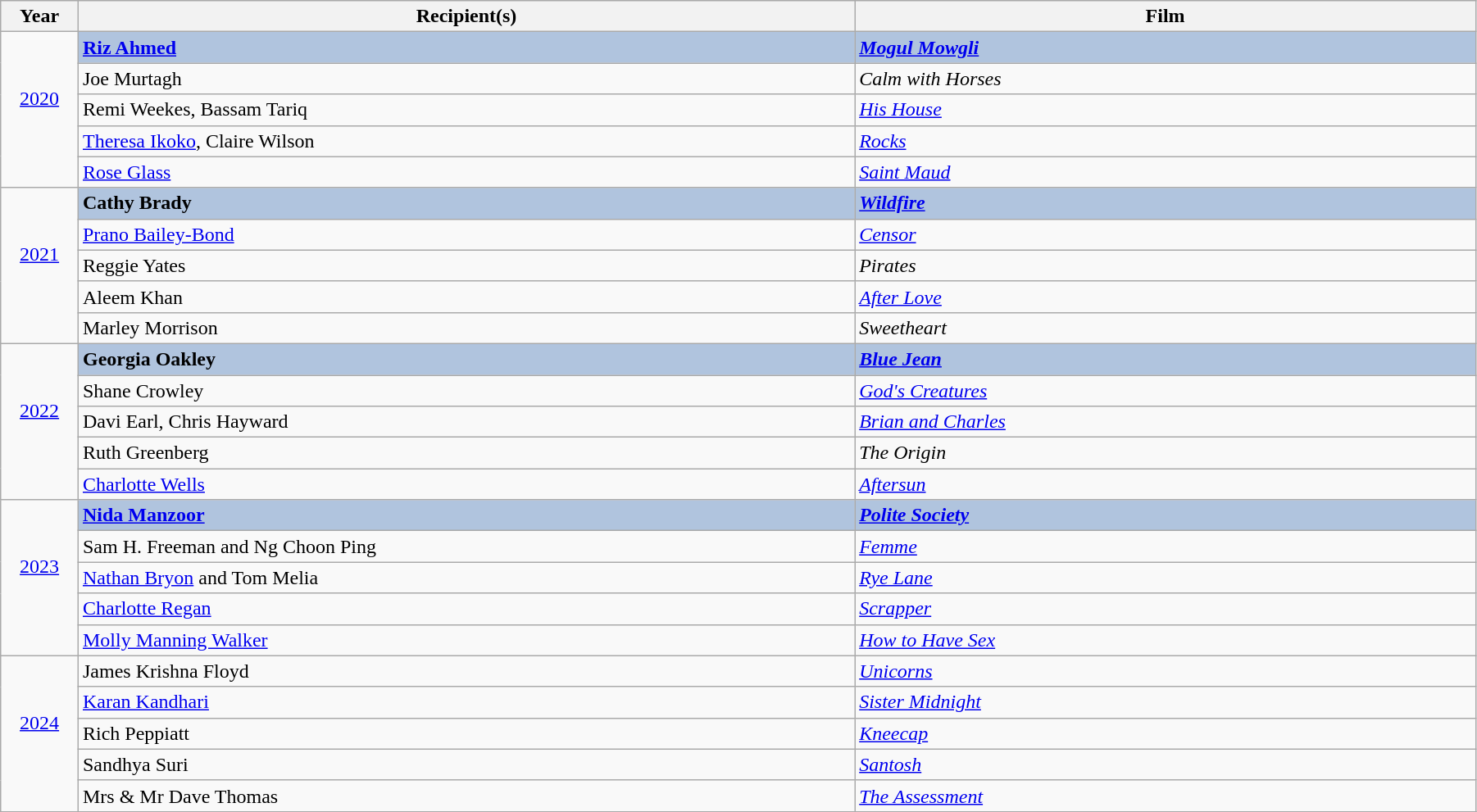<table class="wikitable" width="95%" cellpadding="5">
<tr>
<th width="5%">Year</th>
<th width="50%">Recipient(s)</th>
<th width="40%">Film</th>
</tr>
<tr>
<td rowspan="5" style="text-align:center;"><a href='#'>2020</a><br><br></td>
<td style="background:#B0C4DE"><strong><a href='#'>Riz Ahmed</a></strong></td>
<td style="background:#B0C4DE"><strong><em><a href='#'>Mogul Mowgli</a></em></strong></td>
</tr>
<tr>
<td>Joe Murtagh</td>
<td><em>Calm with Horses</em></td>
</tr>
<tr>
<td>Remi Weekes, Bassam Tariq</td>
<td><em><a href='#'>His House</a></em></td>
</tr>
<tr>
<td><a href='#'>Theresa Ikoko</a>, Claire Wilson</td>
<td><em><a href='#'>Rocks</a></em></td>
</tr>
<tr>
<td><a href='#'>Rose Glass</a></td>
<td><em><a href='#'>Saint Maud</a></em></td>
</tr>
<tr>
<td rowspan="5" style="text-align:center;"><a href='#'>2021</a><br><br></td>
<td style="background:#B0C4DE"><strong>Cathy Brady</strong></td>
<td style="background:#B0C4DE"><strong><em><a href='#'>Wildfire</a></em></strong></td>
</tr>
<tr>
<td><a href='#'>Prano Bailey-Bond</a></td>
<td><em><a href='#'>Censor</a></em></td>
</tr>
<tr>
<td>Reggie Yates</td>
<td><em>Pirates</em></td>
</tr>
<tr>
<td>Aleem Khan</td>
<td><em><a href='#'>After Love</a></em></td>
</tr>
<tr>
<td>Marley Morrison</td>
<td><em>Sweetheart</em></td>
</tr>
<tr>
<td rowspan="5" style="text-align:center;"><a href='#'>2022</a><br><br></td>
<td style="background:#B0C4DE"><strong>Georgia Oakley</strong></td>
<td style="background:#B0C4DE"><strong><em><a href='#'>Blue Jean</a></em></strong></td>
</tr>
<tr>
<td>Shane Crowley</td>
<td><em><a href='#'>God's Creatures</a></em></td>
</tr>
<tr>
<td>Davi Earl, Chris Hayward</td>
<td><em><a href='#'>Brian and Charles</a></em></td>
</tr>
<tr>
<td>Ruth Greenberg</td>
<td><em>The Origin</em></td>
</tr>
<tr>
<td><a href='#'>Charlotte Wells</a></td>
<td><em><a href='#'>Aftersun</a></em></td>
</tr>
<tr>
<td rowspan="5" style="text-align:center;"><a href='#'>2023</a><br><br></td>
<td style="background:#B0C4DE"><strong><a href='#'>Nida Manzoor</a></strong></td>
<td style="background:#B0C4DE"><strong><em><a href='#'>Polite Society</a></em></strong></td>
</tr>
<tr>
<td>Sam H. Freeman and Ng Choon Ping</td>
<td><em><a href='#'>Femme</a></em></td>
</tr>
<tr>
<td><a href='#'>Nathan Bryon</a> and Tom Melia</td>
<td><em><a href='#'>Rye Lane</a></em></td>
</tr>
<tr>
<td><a href='#'>Charlotte Regan</a></td>
<td><em><a href='#'>Scrapper</a></em></td>
</tr>
<tr>
<td><a href='#'>Molly Manning Walker</a></td>
<td><em><a href='#'>How to Have Sex</a></em></td>
</tr>
<tr>
<td rowspan="5" style="text-align:center;"><a href='#'>2024</a><br><br></td>
<td>James Krishna Floyd</td>
<td><em><a href='#'>Unicorns</a></em></td>
</tr>
<tr>
<td><a href='#'>Karan Kandhari</a></td>
<td><em><a href='#'>Sister Midnight</a></em></td>
</tr>
<tr>
<td>Rich Peppiatt</td>
<td><em><a href='#'>Kneecap</a></em></td>
</tr>
<tr>
<td>Sandhya Suri</td>
<td><em><a href='#'>Santosh</a></em></td>
</tr>
<tr>
<td>Mrs & Mr Dave Thomas</td>
<td><em><a href='#'>The Assessment</a></em> </td>
</tr>
<tr>
</tr>
</table>
